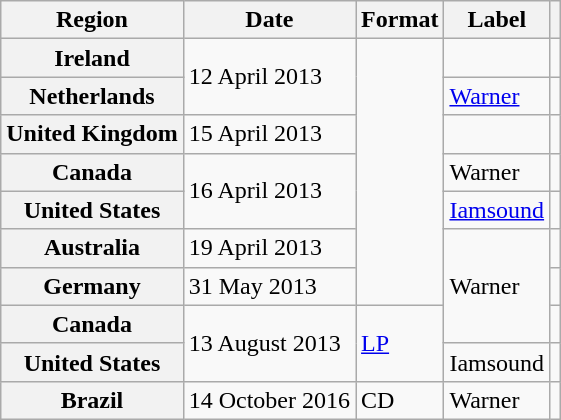<table class="wikitable plainrowheaders">
<tr>
<th scope="col">Region</th>
<th scope="col">Date</th>
<th scope="col">Format</th>
<th scope="col">Label</th>
<th scope="col"></th>
</tr>
<tr>
<th scope="row">Ireland</th>
<td rowspan="2">12 April 2013</td>
<td rowspan="7"></td>
<td></td>
<td align="center"></td>
</tr>
<tr>
<th scope="row">Netherlands</th>
<td><a href='#'>Warner</a></td>
<td align="center"></td>
</tr>
<tr>
<th scope="row">United Kingdom</th>
<td>15 April 2013</td>
<td></td>
<td align="center"></td>
</tr>
<tr>
<th scope="row">Canada</th>
<td rowspan="2">16 April 2013</td>
<td>Warner</td>
<td align="center"></td>
</tr>
<tr>
<th scope="row">United States</th>
<td><a href='#'>Iamsound</a></td>
<td align="center"></td>
</tr>
<tr>
<th scope="row">Australia</th>
<td>19 April 2013</td>
<td rowspan="3">Warner</td>
<td align="center"></td>
</tr>
<tr>
<th scope="row">Germany</th>
<td>31 May 2013</td>
<td align="center"></td>
</tr>
<tr>
<th scope="row">Canada</th>
<td rowspan="2">13 August 2013</td>
<td rowspan="2"><a href='#'>LP</a></td>
<td align="center"></td>
</tr>
<tr>
<th scope="row">United States</th>
<td>Iamsound</td>
<td align="center"></td>
</tr>
<tr>
<th scope="row">Brazil</th>
<td>14 October 2016</td>
<td>CD</td>
<td>Warner</td>
<td align="center"></td>
</tr>
</table>
